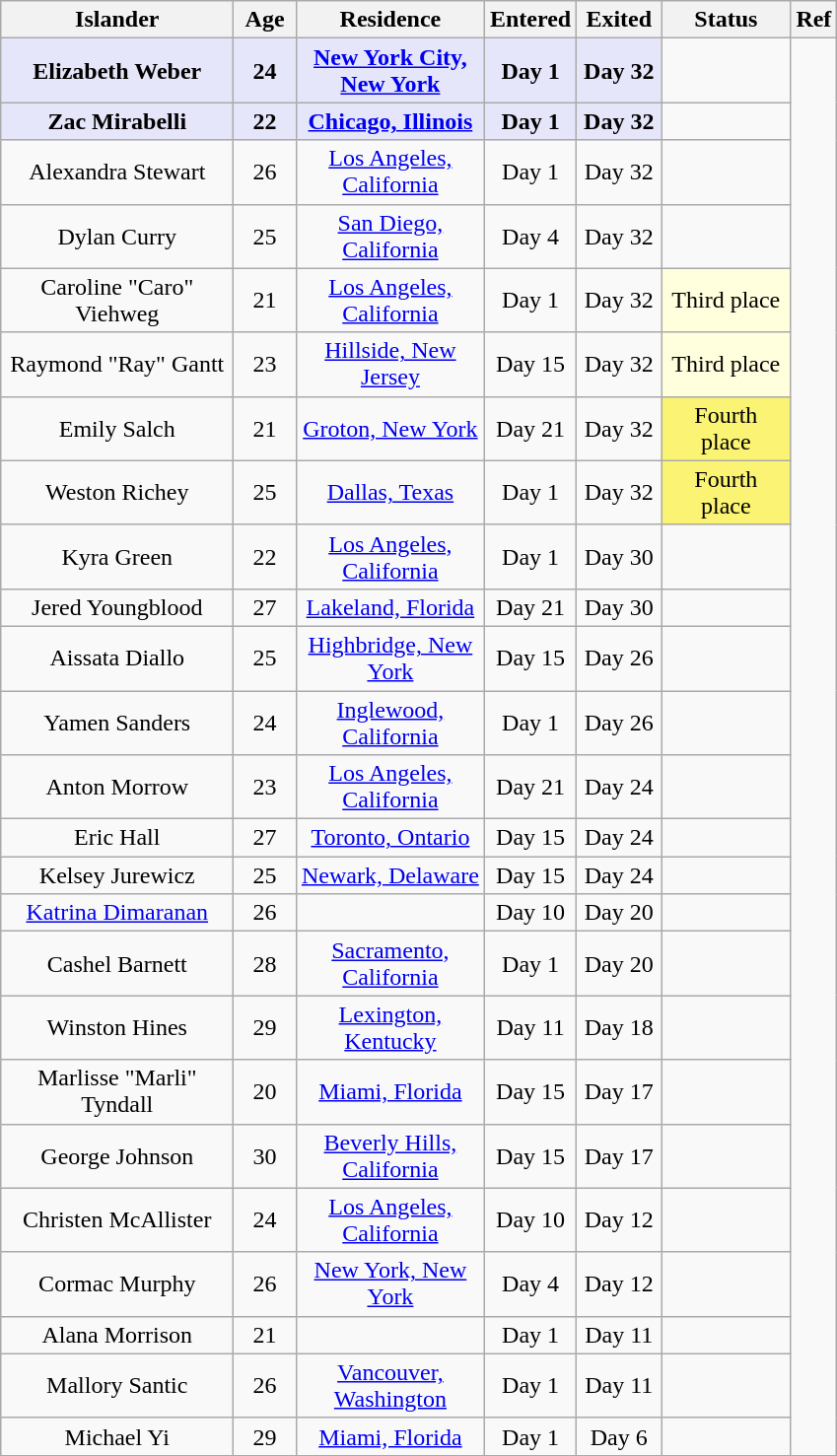<table class="wikitable sortable" style="text-align:center;">
<tr>
<th style="width:150px;"><strong>Islander</strong></th>
<th style="width:35px;"><strong>Age</strong></th>
<th style="width:120px;"><strong>Residence</strong></th>
<th style="width:50px;"><strong>Entered</strong></th>
<th style="width:50px;"><strong>Exited</strong></th>
<th style="width:80px;"><strong>Status</strong></th>
<th style="width:20px;"><strong>Ref</strong></th>
</tr>
<tr>
<td style="background:lavender;"><strong>Elizabeth Weber</strong></td>
<td style="background:lavender;"><strong>24</strong></td>
<td style="background:lavender;"><strong><a href='#'>New York City, New York</a></strong></td>
<td style="background:lavender;"><strong>Day 1</strong></td>
<td style="background:lavender;"><strong>Day 32</strong></td>
<td></td>
<td rowspan="25"></td>
</tr>
<tr>
<td style="background:lavender;"><strong>Zac Mirabelli</strong></td>
<td style="background:lavender;"><strong>22</strong></td>
<td style="background:lavender;"><strong><a href='#'>Chicago, Illinois</a></strong></td>
<td style="background:lavender;"><strong>Day 1</strong></td>
<td style="background:lavender;"><strong>Day 32</strong></td>
<td></td>
</tr>
<tr>
<td>Alexandra Stewart</td>
<td>26</td>
<td><a href='#'>Los Angeles, California</a></td>
<td>Day 1</td>
<td>Day 32</td>
<td></td>
</tr>
<tr>
<td>Dylan Curry</td>
<td>25</td>
<td><a href='#'>San Diego, California</a></td>
<td>Day 4</td>
<td>Day 32</td>
<td></td>
</tr>
<tr>
<td>Caroline "Caro" Viehweg</td>
<td>21</td>
<td><a href='#'>Los Angeles, California</a></td>
<td>Day 1</td>
<td>Day 32</td>
<td style="background:#FFFFDD;">Third place</td>
</tr>
<tr>
<td>Raymond "Ray" Gantt</td>
<td>23</td>
<td><a href='#'>Hillside, New Jersey</a></td>
<td>Day 15</td>
<td>Day 32</td>
<td style="background:#FFFFDD;">Third place</td>
</tr>
<tr>
<td>Emily Salch</td>
<td>21</td>
<td><a href='#'>Groton, New York</a></td>
<td>Day 21</td>
<td>Day 32</td>
<td style="background:#FBF373;">Fourth place</td>
</tr>
<tr>
<td>Weston Richey</td>
<td>25</td>
<td><a href='#'>Dallas, Texas</a></td>
<td>Day 1</td>
<td>Day 32</td>
<td style="background:#FBF373;">Fourth place</td>
</tr>
<tr>
<td>Kyra Green</td>
<td>22</td>
<td><a href='#'>Los Angeles, California</a></td>
<td>Day 1</td>
<td>Day 30</td>
<td></td>
</tr>
<tr>
<td>Jered Youngblood</td>
<td>27</td>
<td><a href='#'>Lakeland, Florida</a></td>
<td>Day 21</td>
<td>Day 30</td>
<td></td>
</tr>
<tr>
<td>Aissata Diallo</td>
<td>25</td>
<td><a href='#'>Highbridge, New York</a></td>
<td>Day 15</td>
<td>Day 26</td>
<td></td>
</tr>
<tr>
<td>Yamen Sanders</td>
<td>24</td>
<td><a href='#'>Inglewood, California</a></td>
<td>Day 1</td>
<td>Day 26</td>
<td></td>
</tr>
<tr>
<td>Anton Morrow</td>
<td>23</td>
<td><a href='#'>Los Angeles, California</a></td>
<td>Day 21</td>
<td>Day 24</td>
<td></td>
</tr>
<tr>
<td>Eric Hall</td>
<td>27</td>
<td><a href='#'>Toronto, Ontario</a></td>
<td>Day 15</td>
<td>Day 24</td>
<td></td>
</tr>
<tr>
<td>Kelsey Jurewicz</td>
<td>25</td>
<td><a href='#'>Newark, Delaware</a></td>
<td>Day 15</td>
<td>Day 24</td>
<td></td>
</tr>
<tr>
<td><a href='#'>Katrina Dimaranan</a></td>
<td>26</td>
<td></td>
<td>Day 10</td>
<td>Day 20</td>
<td></td>
</tr>
<tr>
<td>Cashel Barnett</td>
<td>28</td>
<td><a href='#'>Sacramento, California</a></td>
<td>Day 1</td>
<td>Day 20</td>
<td></td>
</tr>
<tr>
<td>Winston Hines</td>
<td>29</td>
<td><a href='#'>Lexington, Kentucky</a></td>
<td>Day 11</td>
<td>Day 18</td>
<td></td>
</tr>
<tr>
<td>Marlisse "Marli" Tyndall</td>
<td>20</td>
<td><a href='#'>Miami, Florida</a></td>
<td>Day 15</td>
<td>Day 17</td>
<td></td>
</tr>
<tr>
<td>George Johnson</td>
<td>30</td>
<td><a href='#'>Beverly Hills, California</a></td>
<td>Day 15</td>
<td>Day 17</td>
<td></td>
</tr>
<tr>
<td>Christen McAllister</td>
<td>24</td>
<td><a href='#'>Los Angeles, California</a></td>
<td>Day 10</td>
<td>Day 12</td>
<td></td>
</tr>
<tr>
<td>Cormac Murphy</td>
<td>26</td>
<td><a href='#'>New York, New York</a></td>
<td>Day 4</td>
<td>Day 12</td>
<td></td>
</tr>
<tr>
<td>Alana Morrison</td>
<td>21</td>
<td></td>
<td>Day 1</td>
<td>Day 11</td>
<td></td>
</tr>
<tr>
<td>Mallory Santic</td>
<td>26</td>
<td><a href='#'>Vancouver, Washington</a></td>
<td>Day 1</td>
<td>Day 11</td>
<td></td>
</tr>
<tr>
<td>Michael Yi</td>
<td>29</td>
<td><a href='#'>Miami, Florida</a></td>
<td>Day 1</td>
<td>Day 6</td>
<td></td>
</tr>
<tr>
</tr>
</table>
